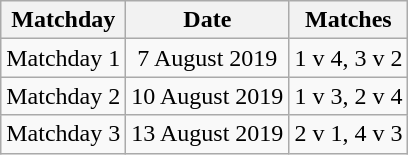<table class="wikitable" style="text-align:center">
<tr>
<th>Matchday</th>
<th>Date</th>
<th>Matches</th>
</tr>
<tr>
<td>Matchday 1</td>
<td>7 August 2019</td>
<td>1 v 4, 3 v 2</td>
</tr>
<tr>
<td>Matchday 2</td>
<td>10 August 2019</td>
<td>1 v 3, 2 v 4</td>
</tr>
<tr>
<td>Matchday 3</td>
<td>13 August 2019</td>
<td>2 v 1, 4 v 3</td>
</tr>
</table>
